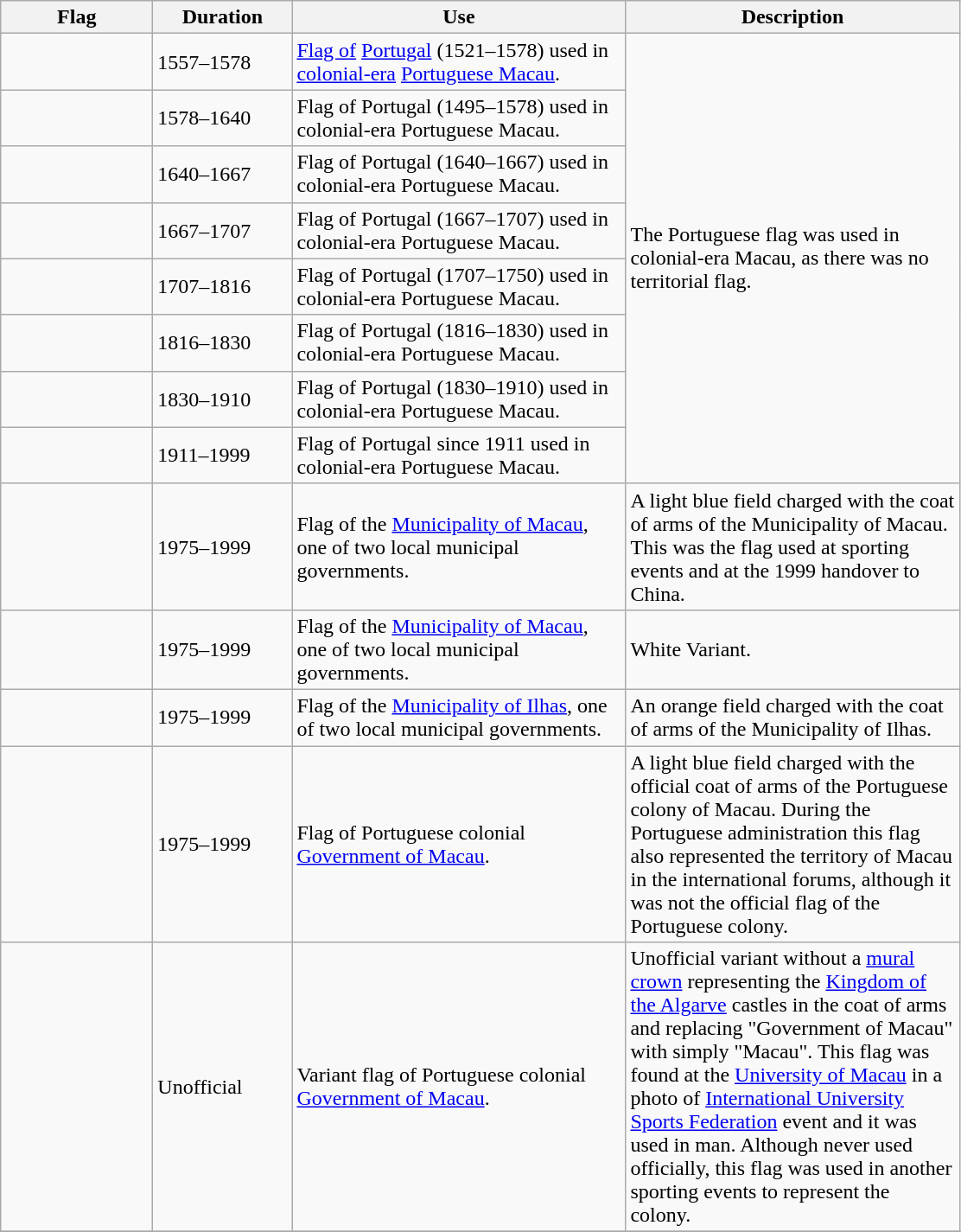<table class="wikitable">
<tr>
<th style="width:110px;">Flag</th>
<th style="width:100px;">Duration</th>
<th style="width:250px;">Use</th>
<th style="width:250px;">Description</th>
</tr>
<tr>
<td></td>
<td>1557–1578</td>
<td><a href='#'>Flag of</a> <a href='#'>Portugal</a> (1521–1578) used in <a href='#'>colonial-era</a> <a href='#'>Portuguese Macau</a>.</td>
<td rowspan="8">The Portuguese flag was used in colonial-era Macau, as there was no territorial flag.</td>
</tr>
<tr>
<td></td>
<td>1578–1640</td>
<td>Flag of Portugal (1495–1578) used in colonial-era Portuguese Macau.</td>
</tr>
<tr>
<td></td>
<td>1640–1667</td>
<td>Flag of Portugal (1640–1667) used in colonial-era Portuguese Macau.</td>
</tr>
<tr>
<td></td>
<td>1667–1707</td>
<td>Flag of Portugal (1667–1707) used in colonial-era Portuguese Macau.</td>
</tr>
<tr>
<td></td>
<td>1707–1816</td>
<td>Flag of Portugal (1707–1750) used in colonial-era Portuguese Macau.</td>
</tr>
<tr>
<td></td>
<td>1816–1830</td>
<td>Flag of Portugal (1816–1830) used in colonial-era Portuguese Macau.</td>
</tr>
<tr>
<td></td>
<td>1830–1910</td>
<td>Flag of Portugal (1830–1910) used in colonial-era Portuguese Macau.</td>
</tr>
<tr>
<td></td>
<td>1911–1999</td>
<td>Flag of Portugal since 1911 used in colonial-era Portuguese Macau.</td>
</tr>
<tr>
<td></td>
<td>1975–1999</td>
<td>Flag of the <a href='#'>Municipality of Macau</a>, one of two local municipal governments.</td>
<td>A light blue field charged with the coat of arms of the Municipality of Macau. This was the flag used at sporting events and at the 1999 handover to China.</td>
</tr>
<tr>
<td></td>
<td>1975–1999</td>
<td>Flag of the <a href='#'>Municipality of Macau</a>, one of two local municipal governments.</td>
<td>White Variant.</td>
</tr>
<tr>
<td></td>
<td>1975–1999</td>
<td>Flag of the <a href='#'>Municipality of Ilhas</a>, one of two local municipal governments.</td>
<td>An orange field charged with the coat of arms of the Municipality of Ilhas.</td>
</tr>
<tr>
<td></td>
<td>1975–1999</td>
<td>Flag of Portuguese colonial <a href='#'>Government of Macau</a>.</td>
<td>A light blue field charged with the official coat of arms of the Portuguese colony of Macau. During the Portuguese administration this flag also represented the territory of Macau in the international forums, although it was not the official flag of the Portuguese colony.</td>
</tr>
<tr>
<td></td>
<td>Unofficial</td>
<td>Variant flag of Portuguese colonial <a href='#'>Government of Macau</a>.</td>
<td>Unofficial variant without a <a href='#'>mural crown</a> representing the <a href='#'>Kingdom of the Algarve</a> castles in the coat of arms and replacing "Government of Macau" with simply "Macau". This flag was found at the <a href='#'>University of Macau</a> in a photo of <a href='#'>International University Sports Federation</a> event and it was used in man. Although never used officially, this flag was used in another sporting events to represent the colony.</td>
</tr>
<tr>
</tr>
</table>
